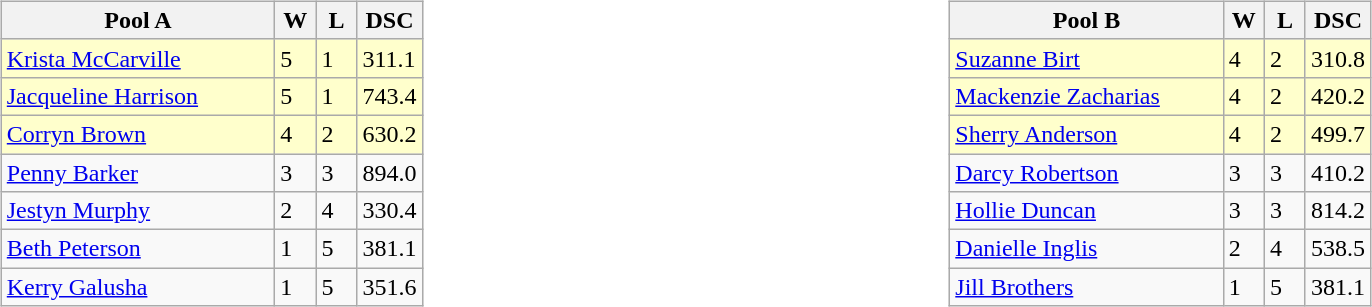<table>
<tr>
<td valign=top width=10%><br><table class=wikitable>
<tr>
<th width=175>Pool A</th>
<th width=20>W</th>
<th width=20>L</th>
<th width=20>DSC</th>
</tr>
<tr bgcolor=#ffffcc>
<td> <a href='#'>Krista McCarville</a></td>
<td>5</td>
<td>1</td>
<td>311.1</td>
</tr>
<tr bgcolor=#ffffcc>
<td> <a href='#'>Jacqueline Harrison</a></td>
<td>5</td>
<td>1</td>
<td>743.4</td>
</tr>
<tr bgcolor=#ffffcc>
<td> <a href='#'>Corryn Brown</a></td>
<td>4</td>
<td>2</td>
<td>630.2</td>
</tr>
<tr>
<td> <a href='#'>Penny Barker</a></td>
<td>3</td>
<td>3</td>
<td>894.0</td>
</tr>
<tr>
<td> <a href='#'>Jestyn Murphy</a></td>
<td>2</td>
<td>4</td>
<td>330.4</td>
</tr>
<tr>
<td> <a href='#'>Beth Peterson</a></td>
<td>1</td>
<td>5</td>
<td>381.1</td>
</tr>
<tr>
<td> <a href='#'>Kerry Galusha</a></td>
<td>1</td>
<td>5</td>
<td>351.6</td>
</tr>
</table>
</td>
<td valign=top width=10%><br><table class=wikitable>
<tr>
<th width=175>Pool B</th>
<th width=20>W</th>
<th width=20>L</th>
<th width=20>DSC</th>
</tr>
<tr bgcolor=#ffffcc>
<td> <a href='#'>Suzanne Birt</a></td>
<td>4</td>
<td>2</td>
<td>310.8</td>
</tr>
<tr bgcolor=#ffffcc>
<td> <a href='#'>Mackenzie Zacharias</a></td>
<td>4</td>
<td>2</td>
<td>420.2</td>
</tr>
<tr bgcolor=#ffffcc>
<td> <a href='#'>Sherry Anderson</a></td>
<td>4</td>
<td>2</td>
<td>499.7</td>
</tr>
<tr>
<td> <a href='#'>Darcy Robertson</a></td>
<td>3</td>
<td>3</td>
<td>410.2</td>
</tr>
<tr>
<td> <a href='#'>Hollie Duncan</a></td>
<td>3</td>
<td>3</td>
<td>814.2</td>
</tr>
<tr>
<td> <a href='#'>Danielle Inglis</a></td>
<td>2</td>
<td>4</td>
<td>538.5</td>
</tr>
<tr>
<td> <a href='#'>Jill Brothers</a></td>
<td>1</td>
<td>5</td>
<td>381.1</td>
</tr>
</table>
</td>
</tr>
</table>
